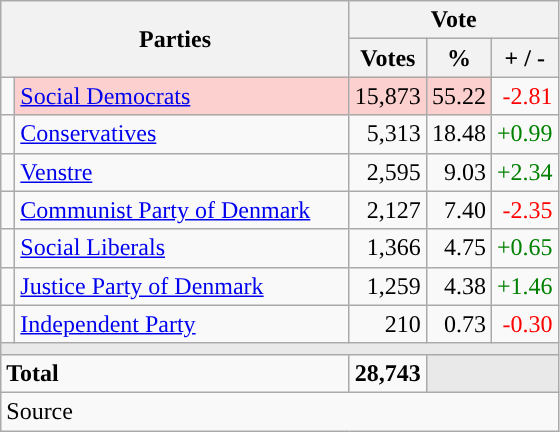<table class="wikitable" style="text-align:right;">
<tr>
<th style="text-align:centre;" rowspan="2" colspan="2" width="225">Parties</th>
<th colspan="3">Vote</th>
</tr>
<tr>
<th width="15">Votes</th>
<th width="15">%</th>
<th width="15">+ / -</th>
</tr>
<tr>
<td width="2" style="color:inherit;background:"></td>
<td bgcolor=#fbd0ce  align="left"><a href='#'>Social Democrats</a></td>
<td bgcolor=#fbd0ce>15,873</td>
<td bgcolor=#fbd0ce>55.22</td>
<td style=color:red;>-2.81</td>
</tr>
<tr>
<td width="2" style="color:inherit;background:"></td>
<td align="left"><a href='#'>Conservatives</a></td>
<td>5,313</td>
<td>18.48</td>
<td style=color:green;>+0.99</td>
</tr>
<tr>
<td width="2" style="color:inherit;background:"></td>
<td align="left"><a href='#'>Venstre</a></td>
<td>2,595</td>
<td>9.03</td>
<td style=color:green;>+2.34</td>
</tr>
<tr>
<td width="2" style="color:inherit;background:"></td>
<td align="left"><a href='#'>Communist Party of Denmark</a></td>
<td>2,127</td>
<td>7.40</td>
<td style=color:red;>-2.35</td>
</tr>
<tr>
<td width="2" style="color:inherit;background:"></td>
<td align="left"><a href='#'>Social Liberals</a></td>
<td>1,366</td>
<td>4.75</td>
<td style=color:green;>+0.65</td>
</tr>
<tr>
<td width="2" style="color:inherit;background:"></td>
<td align="left"><a href='#'>Justice Party of Denmark</a></td>
<td>1,259</td>
<td>4.38</td>
<td style=color:green;>+1.46</td>
</tr>
<tr>
<td width="2" style="color:inherit;background:"></td>
<td align="left"><a href='#'>Independent Party</a></td>
<td>210</td>
<td>0.73</td>
<td style=color:red;>-0.30</td>
</tr>
<tr>
<td colspan="7" bgcolor="#E9E9E9"></td>
</tr>
<tr>
<td align="left" colspan="2"><strong>Total</strong></td>
<td><strong>28,743</strong></td>
<td bgcolor="#E9E9E9" colspan="2"></td>
</tr>
<tr>
<td align="left" colspan="6">Source</td>
</tr>
</table>
